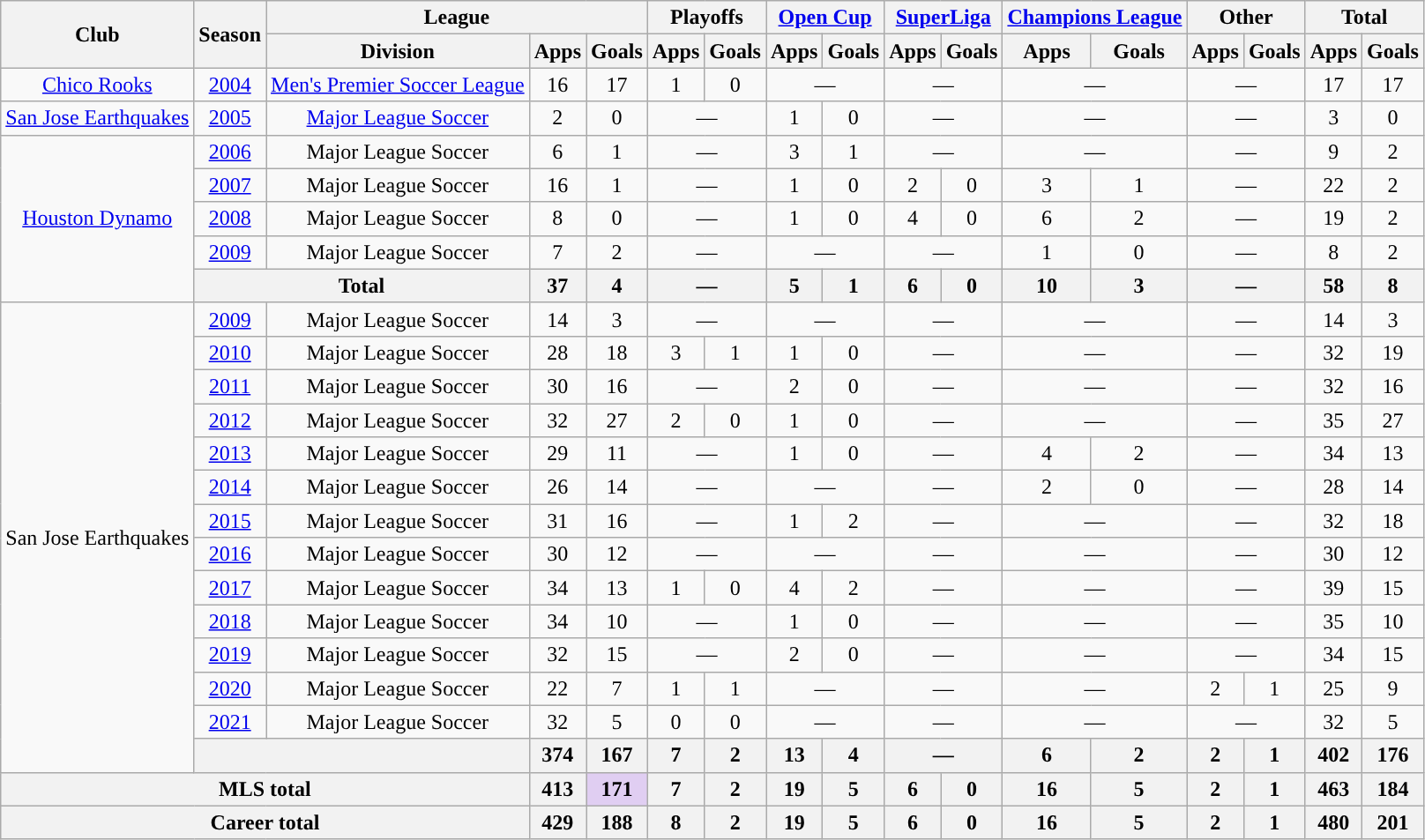<table class="wikitable" style="text-align: center;">
<tr>
<th rowspan=2>Club</th>
<th rowspan=2>Season</th>
<th colspan=3>League</th>
<th colspan=2>Playoffs</th>
<th colspan=2><a href='#'>Open Cup</a></th>
<th colspan=2><a href='#'>SuperLiga</a></th>
<th colspan=2><a href='#'>Champions League</a></th>
<th colspan=2>Other</th>
<th colspan=2>Total</th>
</tr>
<tr>
<th>Division</th>
<th>Apps</th>
<th>Goals</th>
<th>Apps</th>
<th>Goals</th>
<th>Apps</th>
<th>Goals</th>
<th>Apps</th>
<th>Goals</th>
<th>Apps</th>
<th>Goals</th>
<th>Apps</th>
<th>Goals</th>
<th>Apps</th>
<th>Goals</th>
</tr>
<tr>
<td><a href='#'>Chico Rooks</a></td>
<td><a href='#'>2004</a></td>
<td><a href='#'>Men's Premier Soccer League</a></td>
<td>16</td>
<td>17</td>
<td>1</td>
<td>0</td>
<td colspan="2">—</td>
<td colspan="2">—</td>
<td colspan="2">—</td>
<td colspan="2">—</td>
<td>17</td>
<td>17</td>
</tr>
<tr>
<td><a href='#'>San Jose Earthquakes</a></td>
<td><a href='#'>2005</a></td>
<td><a href='#'>Major League Soccer</a></td>
<td>2</td>
<td>0</td>
<td colspan="2">—</td>
<td>1</td>
<td>0</td>
<td colspan="2">—</td>
<td colspan="2">—</td>
<td colspan="2">—</td>
<td>3</td>
<td>0</td>
</tr>
<tr>
<td rowspan="5"><a href='#'>Houston Dynamo</a></td>
<td><a href='#'>2006</a></td>
<td>Major League Soccer</td>
<td>6</td>
<td>1</td>
<td colspan="2">—</td>
<td>3</td>
<td>1</td>
<td colspan="2">—</td>
<td colspan="2">—</td>
<td colspan="2">—</td>
<td>9</td>
<td>2</td>
</tr>
<tr>
<td><a href='#'>2007</a></td>
<td>Major League Soccer</td>
<td>16</td>
<td>1</td>
<td colspan="2">—</td>
<td>1</td>
<td>0</td>
<td>2</td>
<td>0</td>
<td>3</td>
<td>1</td>
<td colspan="2">—</td>
<td>22</td>
<td>2</td>
</tr>
<tr>
<td><a href='#'>2008</a></td>
<td>Major League Soccer</td>
<td>8</td>
<td>0</td>
<td colspan="2">—</td>
<td>1</td>
<td>0</td>
<td>4</td>
<td>0</td>
<td>6</td>
<td>2</td>
<td colspan="2">—</td>
<td>19</td>
<td>2</td>
</tr>
<tr>
<td><a href='#'>2009</a></td>
<td>Major League Soccer</td>
<td>7</td>
<td>2</td>
<td colspan="2">—</td>
<td colspan="2">—</td>
<td colspan="2">—</td>
<td>1</td>
<td>0</td>
<td colspan="2">—</td>
<td>8</td>
<td>2</td>
</tr>
<tr>
<th colspan="2">Total</th>
<th>37</th>
<th>4</th>
<th colspan="2">—</th>
<th>5</th>
<th>1</th>
<th>6</th>
<th>0</th>
<th>10</th>
<th>3</th>
<th colspan="2">—</th>
<th>58</th>
<th>8</th>
</tr>
<tr>
<td rowspan="14">San Jose Earthquakes</td>
<td><a href='#'>2009</a></td>
<td>Major League Soccer</td>
<td>14</td>
<td>3</td>
<td colspan="2">—</td>
<td colspan="2">—</td>
<td colspan="2">—</td>
<td colspan="2">—</td>
<td colspan="2">—</td>
<td>14</td>
<td>3</td>
</tr>
<tr>
<td><a href='#'>2010</a></td>
<td>Major League Soccer</td>
<td>28</td>
<td>18</td>
<td>3</td>
<td>1</td>
<td>1</td>
<td>0</td>
<td colspan="2">—</td>
<td colspan="2">—</td>
<td colspan="2">—</td>
<td>32</td>
<td>19</td>
</tr>
<tr>
<td><a href='#'>2011</a></td>
<td>Major League Soccer</td>
<td>30</td>
<td>16</td>
<td colspan="2">—</td>
<td>2</td>
<td>0</td>
<td colspan="2">—</td>
<td colspan="2">—</td>
<td colspan="2">—</td>
<td>32</td>
<td>16</td>
</tr>
<tr>
<td><a href='#'>2012</a></td>
<td>Major League Soccer</td>
<td>32</td>
<td>27</td>
<td>2</td>
<td>0</td>
<td>1</td>
<td>0</td>
<td colspan="2">—</td>
<td colspan="2">—</td>
<td colspan="2">—</td>
<td>35</td>
<td>27</td>
</tr>
<tr>
<td><a href='#'>2013</a></td>
<td>Major League Soccer</td>
<td>29</td>
<td>11</td>
<td colspan="2">—</td>
<td>1</td>
<td>0</td>
<td colspan="2">—</td>
<td>4</td>
<td>2</td>
<td colspan="2">—</td>
<td>34</td>
<td>13</td>
</tr>
<tr>
<td><a href='#'>2014</a></td>
<td>Major League Soccer</td>
<td>26</td>
<td>14</td>
<td colspan="2">—</td>
<td colspan="2">—</td>
<td colspan="2">—</td>
<td>2</td>
<td>0</td>
<td colspan="2">—</td>
<td>28</td>
<td>14</td>
</tr>
<tr>
<td><a href='#'>2015</a></td>
<td>Major League Soccer</td>
<td>31</td>
<td>16</td>
<td colspan="2">—</td>
<td>1</td>
<td>2</td>
<td colspan="2">—</td>
<td colspan="2">—</td>
<td colspan="2">—</td>
<td>32</td>
<td>18</td>
</tr>
<tr>
<td><a href='#'>2016</a></td>
<td>Major League Soccer</td>
<td>30</td>
<td>12</td>
<td colspan="2">—</td>
<td colspan="2">—</td>
<td colspan="2">—</td>
<td colspan="2">—</td>
<td colspan="2">—</td>
<td>30</td>
<td>12</td>
</tr>
<tr>
<td><a href='#'>2017</a></td>
<td>Major League Soccer</td>
<td>34</td>
<td>13</td>
<td>1</td>
<td>0</td>
<td>4</td>
<td>2</td>
<td colspan="2">—</td>
<td colspan="2">—</td>
<td colspan="2">—</td>
<td>39</td>
<td>15</td>
</tr>
<tr>
<td><a href='#'>2018</a></td>
<td>Major League Soccer</td>
<td>34</td>
<td>10</td>
<td colspan="2">—</td>
<td>1</td>
<td>0</td>
<td colspan="2">—</td>
<td colspan="2">—</td>
<td colspan="2">—</td>
<td>35</td>
<td>10</td>
</tr>
<tr>
<td><a href='#'>2019</a></td>
<td>Major League Soccer</td>
<td>32</td>
<td>15</td>
<td colspan="2">—</td>
<td>2</td>
<td>0</td>
<td colspan="2">—</td>
<td colspan="2">—</td>
<td colspan="2">—</td>
<td>34</td>
<td>15</td>
</tr>
<tr>
<td><a href='#'>2020</a></td>
<td>Major League Soccer</td>
<td>22</td>
<td>7</td>
<td>1</td>
<td>1</td>
<td colspan="2">—</td>
<td colspan="2">—</td>
<td colspan="2">—</td>
<td>2</td>
<td>1</td>
<td>25</td>
<td>9</td>
</tr>
<tr>
<td><a href='#'>2021</a></td>
<td>Major League Soccer</td>
<td>32</td>
<td>5</td>
<td>0</td>
<td>0</td>
<td colspan="2">—</td>
<td colspan="2">—</td>
<td colspan="2">—</td>
<td colspan="2">—</td>
<td>32</td>
<td>5</td>
</tr>
<tr>
<th colspan="2"></th>
<th>374</th>
<th>167</th>
<th>7</th>
<th>2</th>
<th>13</th>
<th>4</th>
<th colspan="2">—</th>
<th>6</th>
<th>2</th>
<th>2</th>
<th>1</th>
<th>402</th>
<th>176</th>
</tr>
<tr>
<th colspan="3">MLS total</th>
<th>413</th>
<th style="background:#e0cef2;"><strong>171</strong></th>
<th>7</th>
<th>2</th>
<th>19</th>
<th>5</th>
<th>6</th>
<th>0</th>
<th>16</th>
<th>5</th>
<th>2</th>
<th>1</th>
<th>463</th>
<th>184</th>
</tr>
<tr>
<th colspan="3">Career total</th>
<th>429</th>
<th>188</th>
<th>8</th>
<th>2</th>
<th>19</th>
<th>5</th>
<th>6</th>
<th>0</th>
<th>16</th>
<th>5</th>
<th>2</th>
<th>1</th>
<th>480</th>
<th>201</th>
</tr>
</table>
